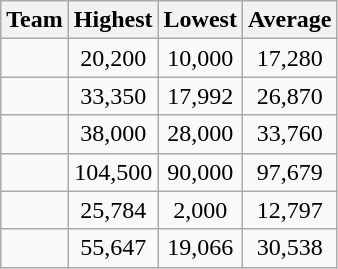<table class="wikitable sortable">
<tr>
<th>Team</th>
<th>Highest</th>
<th>Lowest</th>
<th>Average</th>
</tr>
<tr>
<td></td>
<td align="center">20,200</td>
<td align="center">10,000</td>
<td align="center">17,280</td>
</tr>
<tr>
<td></td>
<td align="center">33,350</td>
<td align="center">17,992</td>
<td align="center">26,870</td>
</tr>
<tr>
<td></td>
<td align="center">38,000</td>
<td align="center">28,000</td>
<td align="center">33,760</td>
</tr>
<tr>
<td></td>
<td align="center">104,500</td>
<td align="center">90,000</td>
<td align="center">97,679</td>
</tr>
<tr>
<td></td>
<td align="center">25,784</td>
<td align="center">2,000</td>
<td align="center">12,797</td>
</tr>
<tr>
<td></td>
<td align="center">55,647</td>
<td align="center">19,066</td>
<td align="center">30,538</td>
</tr>
</table>
